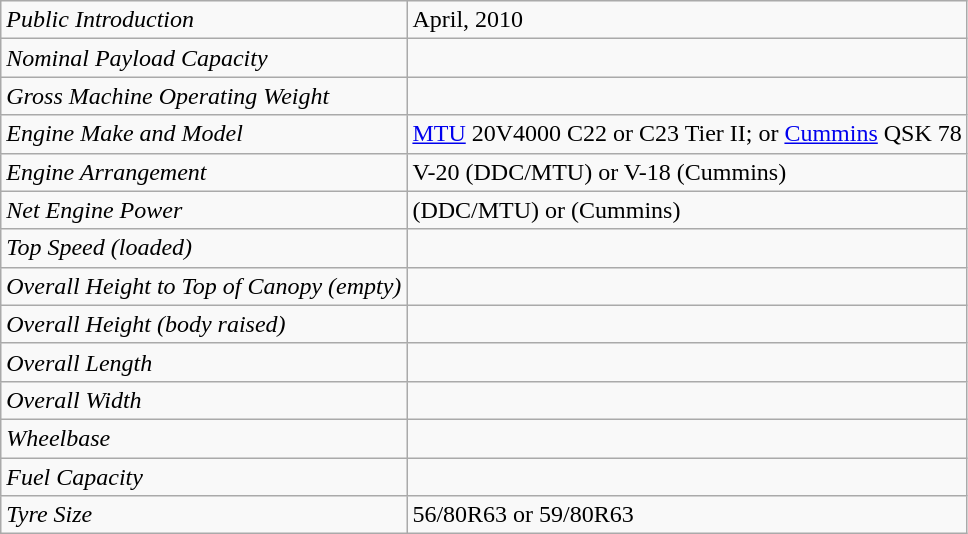<table class="wikitable">
<tr>
<td><em>Public Introduction</em></td>
<td>April, 2010</td>
</tr>
<tr>
<td><em>Nominal Payload Capacity</em></td>
<td></td>
</tr>
<tr>
<td><em>Gross Machine Operating Weight</em></td>
<td></td>
</tr>
<tr>
<td><em>Engine Make and Model</em></td>
<td><a href='#'>MTU</a> 20V4000 C22 or C23 Tier II; or <a href='#'>Cummins</a> QSK 78</td>
</tr>
<tr>
<td><em>Engine Arrangement</em></td>
<td>V-20 (DDC/MTU) or V-18 (Cummins)</td>
</tr>
<tr>
<td><em>Net Engine Power</em></td>
<td> (DDC/MTU) or  (Cummins)</td>
</tr>
<tr>
<td><em>Top Speed (loaded)</em></td>
<td></td>
</tr>
<tr>
<td><em>Overall Height to Top of Canopy (empty)</em></td>
<td></td>
</tr>
<tr>
<td><em>Overall Height (body raised)</em></td>
<td></td>
</tr>
<tr>
<td><em>Overall Length</em></td>
<td></td>
</tr>
<tr>
<td><em>Overall Width</em></td>
<td></td>
</tr>
<tr>
<td><em>Wheelbase</em></td>
<td></td>
</tr>
<tr>
<td><em>Fuel Capacity</em></td>
<td></td>
</tr>
<tr>
<td><em>Tyre Size</em></td>
<td>56/80R63 or 59/80R63</td>
</tr>
</table>
